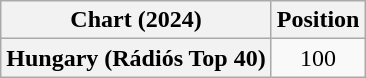<table class="wikitable plainrowheaders" style="text-align:center">
<tr>
<th scope="col">Chart (2024)</th>
<th scope="col">Position</th>
</tr>
<tr>
<th scope="row">Hungary (Rádiós Top 40)</th>
<td>100</td>
</tr>
</table>
